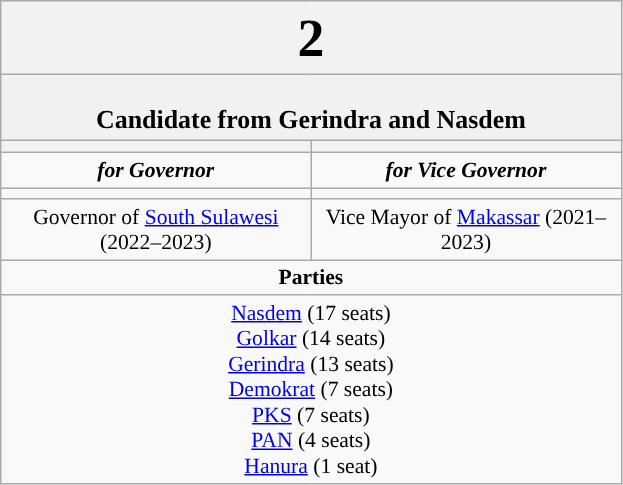<table class="wikitable" style="font-size:90%; text-align:center;">
<tr>
<th colspan=2><big><big><big><big><big><strong>2</strong></big></big></big></big></big></th>
</tr>
<tr>
<td colspan=2 style="background:#f1f1f1;"><br><strong><big>Candidate from Gerindra and Nasdem</big></strong></td>
</tr>
<tr>
<th style="width:3em; font-size:135%; background:#"><a href='#'></a></th>
<th style="width:3em; font-size:135%; background:#"></th>
</tr>
<tr style="color:#000; font-size:100%; background:#">
<td style="width:3em; width:200px;"><strong><em>for Governor</em></strong></td>
<td style="width:3em; width:200px;"><strong><em>for Vice Governor</em></strong></td>
</tr>
<tr>
<td></td>
<td></td>
</tr>
<tr>
<td>Governor of <a href='#'>South Sulawesi</a> (2022–2023)</td>
<td>Vice Mayor of <a href='#'>Makassar</a> (2021–2023)</td>
</tr>
<tr>
<td colspan=2 style="background:#"><strong>Parties</strong></td>
</tr>
<tr>
<td colspan=2> <a href='#'>Nasdem</a> (17 seats)<br> <a href='#'>Golkar</a> (14 seats)<br> <a href='#'>Gerindra</a> (13 seats)<br> <a href='#'>Demokrat</a> (7 seats)<br> <a href='#'>PKS</a> (7 seats)<br> <a href='#'>PAN</a> (4 seats)<br> <a href='#'>Hanura</a> (1 seat)</td>
</tr>
</table>
